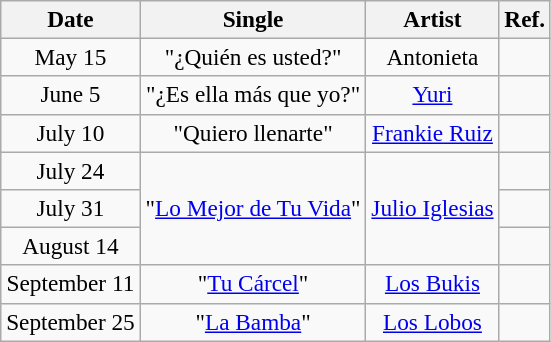<table class="wikitable" style="font-size:97%; text-align:center;">
<tr>
<th>Date</th>
<th>Single</th>
<th>Artist</th>
<th>Ref.</th>
</tr>
<tr>
<td>May 15</td>
<td>"¿Quién es usted?"</td>
<td>Antonieta</td>
<td></td>
</tr>
<tr>
<td>June 5</td>
<td>"¿Es ella más que yo?"</td>
<td><a href='#'>Yuri</a></td>
<td></td>
</tr>
<tr>
<td>July 10</td>
<td>"Quiero llenarte"</td>
<td><a href='#'>Frankie Ruiz</a></td>
<td></td>
</tr>
<tr>
<td>July 24</td>
<td rowspan="3">"<a href='#'>Lo Mejor de Tu Vida</a>"</td>
<td rowspan="3"><a href='#'>Julio Iglesias</a></td>
<td></td>
</tr>
<tr>
<td>July 31</td>
<td></td>
</tr>
<tr>
<td>August 14</td>
<td></td>
</tr>
<tr>
<td>September 11</td>
<td>"<a href='#'>Tu Cárcel</a>"</td>
<td><a href='#'>Los Bukis</a></td>
<td></td>
</tr>
<tr>
<td>September 25</td>
<td>"<a href='#'>La Bamba</a>"</td>
<td><a href='#'>Los Lobos</a></td>
<td></td>
</tr>
</table>
